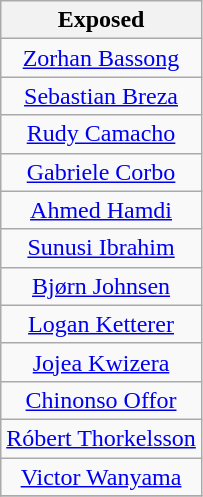<table class="wikitable" style="text-align:center">
<tr>
<th>Exposed</th>
</tr>
<tr>
<td><a href='#'>Zorhan Bassong</a></td>
</tr>
<tr>
<td><a href='#'>Sebastian Breza</a></td>
</tr>
<tr>
<td><a href='#'>Rudy Camacho</a></td>
</tr>
<tr>
<td><a href='#'>Gabriele Corbo</a></td>
</tr>
<tr>
<td><a href='#'>Ahmed Hamdi</a></td>
</tr>
<tr>
<td><a href='#'>Sunusi Ibrahim</a></td>
</tr>
<tr>
<td><a href='#'>Bjørn Johnsen</a></td>
</tr>
<tr>
<td><a href='#'>Logan Ketterer</a></td>
</tr>
<tr>
<td><a href='#'>Jojea Kwizera</a></td>
</tr>
<tr>
<td><a href='#'>Chinonso Offor</a></td>
</tr>
<tr>
<td><a href='#'>Róbert Thorkelsson</a></td>
</tr>
<tr>
<td><a href='#'>Victor Wanyama</a></td>
</tr>
<tr>
</tr>
</table>
